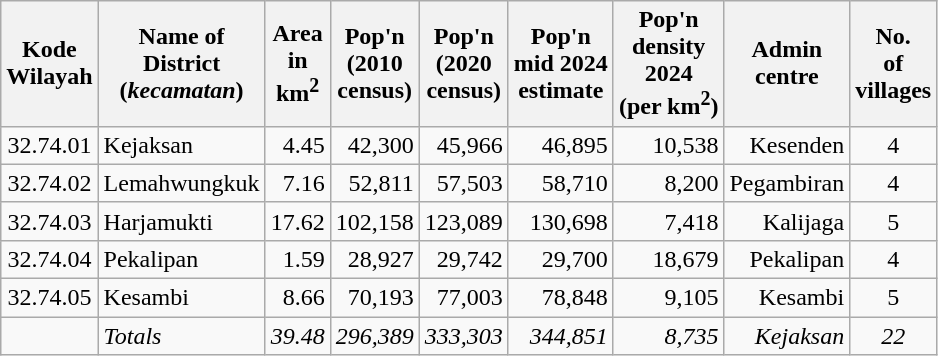<table class="wikitable" style="text-align:right;">
<tr>
<th>Kode <br>Wilayah</th>
<th>Name of <br>District<br>(<em>kecamatan</em>)</th>
<th>Area <br>in<br>km<sup>2</sup></th>
<th>Pop'n <br>(2010 <br>census)</th>
<th>Pop'n <br>(2020 <br>census)</th>
<th>Pop'n <br>mid 2024<br>estimate</th>
<th>Pop'n <br> density <br> 2024 <br>(per km<sup>2</sup>)</th>
<th>Admin<br>centre</th>
<th>No.<br>of<br>villages</th>
</tr>
<tr>
<td align="center">32.74.01</td>
<td style="text-align:left;">Kejaksan</td>
<td>4.45</td>
<td>42,300</td>
<td>45,966</td>
<td>46,895</td>
<td>10,538</td>
<td>Kesenden</td>
<td align="center">4</td>
</tr>
<tr>
<td align="center">32.74.02</td>
<td style="text-align:left;">Lemahwungkuk</td>
<td>7.16</td>
<td>52,811</td>
<td>57,503</td>
<td>58,710</td>
<td>8,200</td>
<td>Pegambiran</td>
<td align="center">4</td>
</tr>
<tr>
<td align="center">32.74.03</td>
<td style="text-align:left;">Harjamukti</td>
<td>17.62</td>
<td>102,158</td>
<td>123,089</td>
<td>130,698</td>
<td>7,418</td>
<td>Kalijaga</td>
<td align="center">5</td>
</tr>
<tr>
<td align="center">32.74.04</td>
<td style="text-align:left;">Pekalipan</td>
<td>1.59</td>
<td>28,927</td>
<td>29,742</td>
<td>29,700</td>
<td>18,679</td>
<td>Pekalipan</td>
<td align="center">4</td>
</tr>
<tr>
<td align="center">32.74.05</td>
<td style="text-align:left;">Kesambi</td>
<td>8.66</td>
<td>70,193</td>
<td>77,003</td>
<td>78,848</td>
<td>9,105</td>
<td>Kesambi</td>
<td align="center">5</td>
</tr>
<tr>
<td></td>
<td style="text-align:left;"><em>Totals</em></td>
<td><em>39.48</em></td>
<td><em>296,389</em></td>
<td><em>333,303</em></td>
<td><em>344,851</em></td>
<td><em>8,735</em></td>
<td><em>Kejaksan</em></td>
<td align="center"><em>22</em></td>
</tr>
</table>
